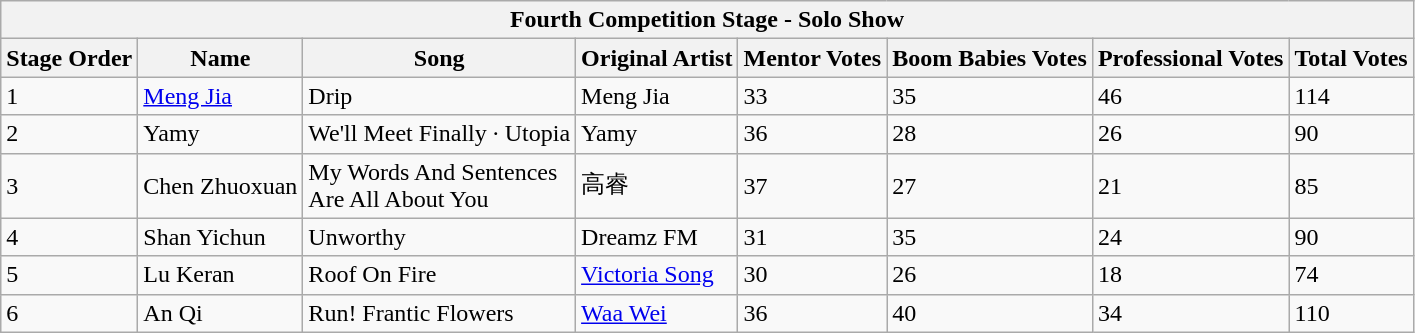<table class="wikitable sortable">
<tr>
<th colspan="8">Fourth Competition Stage - Solo Show</th>
</tr>
<tr>
<th>Stage Order</th>
<th class="unsortable">Name</th>
<th class="unsortable">Song</th>
<th class="unsortable">Original Artist</th>
<th>Mentor Votes</th>
<th>Boom Babies Votes</th>
<th>Professional Votes</th>
<th>Total Votes</th>
</tr>
<tr>
<td>1</td>
<td><a href='#'>Meng Jia</a></td>
<td>Drip</td>
<td>Meng Jia</td>
<td>33</td>
<td>35</td>
<td>46</td>
<td>114</td>
</tr>
<tr>
<td>2</td>
<td>Yamy</td>
<td>We'll Meet Finally · Utopia</td>
<td>Yamy</td>
<td>36</td>
<td>28</td>
<td>26</td>
<td>90</td>
</tr>
<tr>
<td>3</td>
<td>Chen Zhuoxuan</td>
<td>My Words And Sentences<br>Are All About You</td>
<td>高睿</td>
<td>37</td>
<td>27</td>
<td>21</td>
<td>85</td>
</tr>
<tr>
<td>4</td>
<td>Shan Yichun</td>
<td>Unworthy</td>
<td>Dreamz FM</td>
<td>31</td>
<td>35</td>
<td>24</td>
<td>90</td>
</tr>
<tr>
<td>5</td>
<td>Lu Keran</td>
<td>Roof On Fire</td>
<td><a href='#'>Victoria Song</a></td>
<td>30</td>
<td>26</td>
<td>18</td>
<td>74</td>
</tr>
<tr>
<td>6</td>
<td>An Qi</td>
<td>Run! Frantic Flowers</td>
<td><a href='#'>Waa Wei</a></td>
<td>36</td>
<td>40</td>
<td>34</td>
<td>110</td>
</tr>
</table>
